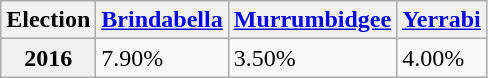<table class="wikitable">
<tr>
<th>Election</th>
<th><a href='#'>Brindabella</a></th>
<th><a href='#'>Murrumbidgee</a></th>
<th><a href='#'>Yerrabi</a></th>
</tr>
<tr>
<th>2016</th>
<td>7.90%</td>
<td>3.50%</td>
<td>4.00%</td>
</tr>
</table>
